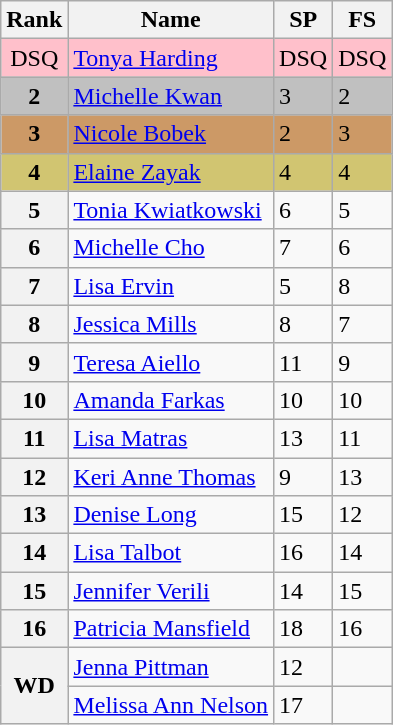<table class="wikitable">
<tr>
<th>Rank</th>
<th>Name</th>
<th>SP</th>
<th>FS</th>
</tr>
<tr bgcolor="pink">
<td align="center">DSQ</td>
<td><a href='#'>Tonya Harding</a></td>
<td>DSQ</td>
<td>DSQ</td>
</tr>
<tr bgcolor="silver">
<td align="center"><strong>2</strong></td>
<td><a href='#'>Michelle Kwan</a></td>
<td>3</td>
<td>2</td>
</tr>
<tr bgcolor="cc9966">
<td align="center"><strong>3</strong></td>
<td><a href='#'>Nicole Bobek</a></td>
<td>2</td>
<td>3</td>
</tr>
<tr bgcolor="#d1c571">
<td align="center"><strong>4</strong></td>
<td><a href='#'>Elaine Zayak</a></td>
<td>4</td>
<td>4</td>
</tr>
<tr>
<th>5</th>
<td><a href='#'>Tonia Kwiatkowski</a></td>
<td>6</td>
<td>5</td>
</tr>
<tr>
<th>6</th>
<td><a href='#'>Michelle Cho</a></td>
<td>7</td>
<td>6</td>
</tr>
<tr>
<th>7</th>
<td><a href='#'>Lisa Ervin</a></td>
<td>5</td>
<td>8</td>
</tr>
<tr>
<th>8</th>
<td><a href='#'>Jessica Mills</a></td>
<td>8</td>
<td>7</td>
</tr>
<tr>
<th>9</th>
<td><a href='#'>Teresa Aiello</a></td>
<td>11</td>
<td>9</td>
</tr>
<tr>
<th>10</th>
<td><a href='#'>Amanda Farkas</a></td>
<td>10</td>
<td>10</td>
</tr>
<tr>
<th>11</th>
<td><a href='#'>Lisa Matras</a></td>
<td>13</td>
<td>11</td>
</tr>
<tr>
<th>12</th>
<td><a href='#'>Keri Anne Thomas</a></td>
<td>9</td>
<td>13</td>
</tr>
<tr>
<th>13</th>
<td><a href='#'>Denise Long</a></td>
<td>15</td>
<td>12</td>
</tr>
<tr>
<th>14</th>
<td><a href='#'>Lisa Talbot</a></td>
<td>16</td>
<td>14</td>
</tr>
<tr>
<th>15</th>
<td><a href='#'>Jennifer Verili</a></td>
<td>14</td>
<td>15</td>
</tr>
<tr>
<th>16</th>
<td><a href='#'>Patricia Mansfield</a></td>
<td>18</td>
<td>16</td>
</tr>
<tr>
<th rowspan="2">WD</th>
<td><a href='#'>Jenna Pittman</a></td>
<td>12</td>
<td></td>
</tr>
<tr>
<td><a href='#'>Melissa Ann Nelson</a></td>
<td>17</td>
<td></td>
</tr>
</table>
